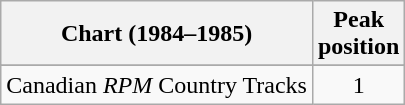<table class="wikitable sortable">
<tr>
<th align="left">Chart (1984–1985)</th>
<th align="center">Peak<br>position</th>
</tr>
<tr>
</tr>
<tr>
<td align="left">Canadian <em>RPM</em> Country Tracks</td>
<td align="center">1</td>
</tr>
</table>
